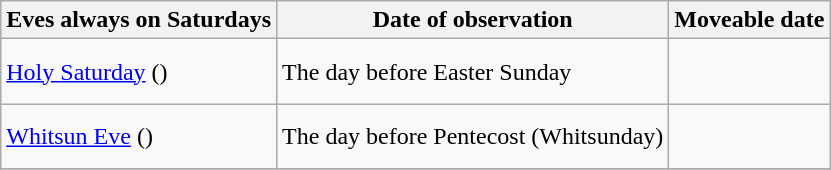<table class="wikitable">
<tr>
<th>Eves always on Saturdays</th>
<th>Date of observation</th>
<th>Moveable date</th>
</tr>
<tr>
<td><a href='#'>Holy Saturday</a> ()</td>
<td>The day before Easter Sunday</td>
<td> <br><strong></strong><br></td>
</tr>
<tr>
<td><a href='#'>Whitsun Eve</a> ()</td>
<td>The day before Pentecost (Whitsunday)</td>
<td><br><strong></strong><br></td>
</tr>
<tr>
</tr>
</table>
